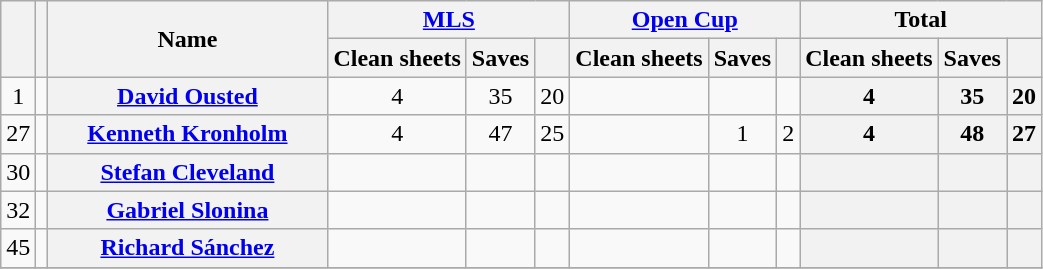<table class="wikitable sortable" style="text-align:center">
<tr>
<th rowspan="2"></th>
<th rowspan="2"></th>
<th rowspan="2" style="width:180px;">Name</th>
<th colspan="3" style="width:87px;"><a href='#'>MLS</a></th>
<th colspan="3" style="width:87px;"><a href='#'>Open Cup</a></th>
<th colspan="3" style="width:87px;">Total</th>
</tr>
<tr>
<th>Clean sheets</th>
<th>Saves</th>
<th></th>
<th>Clean sheets</th>
<th>Saves</th>
<th></th>
<th>Clean sheets</th>
<th>Saves</th>
<th></th>
</tr>
<tr>
<td>1</td>
<td></td>
<th><a href='#'>David Ousted</a><br></th>
<td>4</td>
<td>35</td>
<td>20<br></td>
<td></td>
<td></td>
<td><br></td>
<th>4</th>
<th>35</th>
<th>20</th>
</tr>
<tr>
<td>27</td>
<td></td>
<th><a href='#'>Kenneth Kronholm</a><br></th>
<td>4</td>
<td>47</td>
<td>25<br></td>
<td></td>
<td>1</td>
<td>2<br></td>
<th>4</th>
<th>48</th>
<th>27</th>
</tr>
<tr>
<td>30</td>
<td></td>
<th><a href='#'>Stefan Cleveland</a><br></th>
<td></td>
<td></td>
<td><br></td>
<td></td>
<td></td>
<td><br></td>
<th></th>
<th></th>
<th></th>
</tr>
<tr>
<td>32</td>
<td></td>
<th><a href='#'>Gabriel Slonina</a><br></th>
<td></td>
<td></td>
<td><br></td>
<td></td>
<td></td>
<td><br></td>
<th></th>
<th></th>
<th></th>
</tr>
<tr>
<td>45</td>
<td></td>
<th><a href='#'>Richard Sánchez</a><br></th>
<td></td>
<td></td>
<td><br></td>
<td></td>
<td></td>
<td><br></td>
<th></th>
<th></th>
<th></th>
</tr>
<tr>
</tr>
</table>
